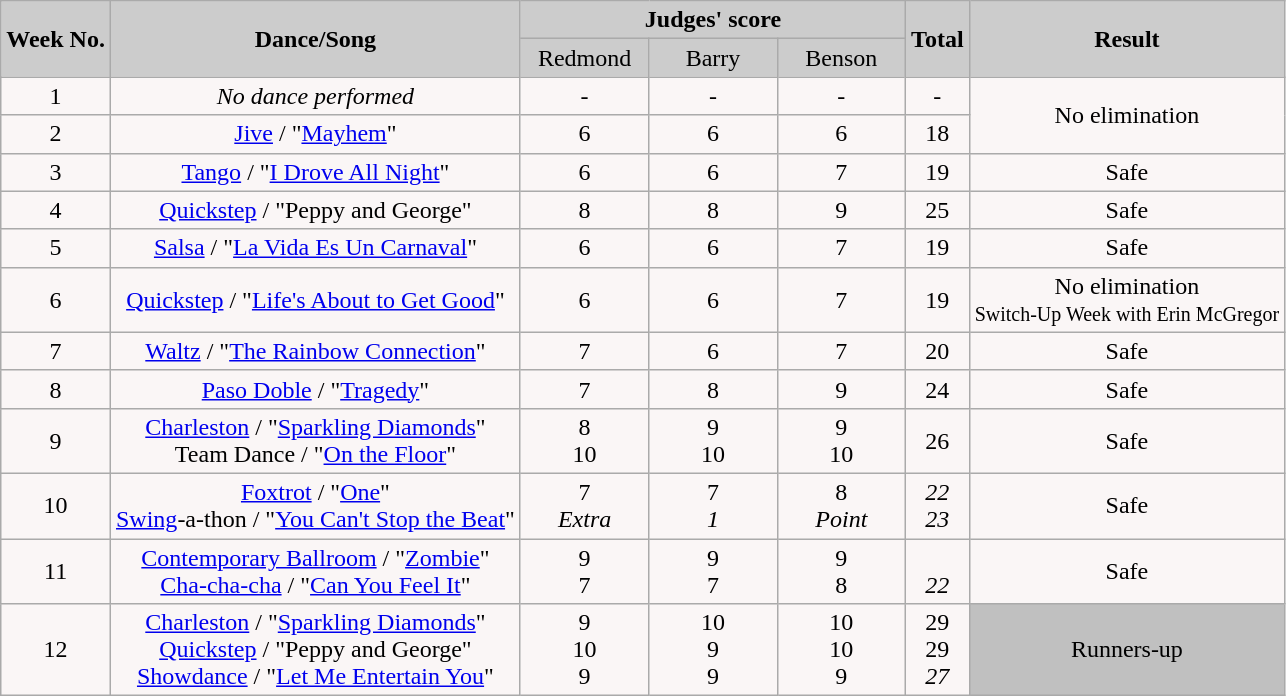<table class="wikitable collapsible">
<tr>
<th rowspan="2" style="background:#ccc; text-align:Center;"><strong>Week No.</strong></th>
<th rowspan="2" style="background:#ccc; text-align:Center;"><strong>Dance/Song</strong></th>
<th colspan="3" style="background:#ccc; text-align:Center;"><strong>Judges' score</strong></th>
<th rowspan="2" style="background:#ccc; text-align:Center;"><strong>Total</strong></th>
<th rowspan="2" style="background:#ccc; text-align:Center;"><strong>Result</strong></th>
</tr>
<tr style="text-align:center; background:#ccc;">
<td style="width:10%; ">Redmond</td>
<td style="width:10%; ">Barry</td>
<td style="width:10%; ">Benson</td>
</tr>
<tr style="text-align:center; background:#faf6f6;">
<td>1</td>
<td><em>No dance performed</em></td>
<td>-</td>
<td>-</td>
<td>-</td>
<td>-</td>
<td rowspan="2">No elimination</td>
</tr>
<tr style="text-align:center; background:#faf6f6;">
<td>2</td>
<td><a href='#'>Jive</a> / "<a href='#'>Mayhem</a>"</td>
<td>6</td>
<td>6</td>
<td>6</td>
<td>18</td>
</tr>
<tr style="text-align:center; background:#faf6f6;">
<td>3</td>
<td><a href='#'>Tango</a> / "<a href='#'>I Drove All Night</a>"</td>
<td>6</td>
<td>6</td>
<td>7</td>
<td>19</td>
<td>Safe</td>
</tr>
<tr style="text-align:center; background:#faf6f6;">
<td>4</td>
<td><a href='#'>Quickstep</a> / "Peppy and George"</td>
<td>8</td>
<td>8</td>
<td>9</td>
<td>25</td>
<td>Safe</td>
</tr>
<tr style="text-align:center; background:#faf6f6;">
<td>5</td>
<td><a href='#'>Salsa</a> / "<a href='#'>La Vida Es Un Carnaval</a>"</td>
<td>6</td>
<td>6</td>
<td>7</td>
<td>19</td>
<td>Safe</td>
</tr>
<tr style="text-align:center; background:#faf6f6;">
<td>6</td>
<td><a href='#'>Quickstep</a> / "<a href='#'>Life's About to Get Good</a>"</td>
<td>6</td>
<td>6</td>
<td>7</td>
<td>19</td>
<td>No elimination<br><small>Switch-Up Week with Erin McGregor</small></td>
</tr>
<tr style="text-align:center; background:#faf6f6;">
<td>7</td>
<td><a href='#'>Waltz</a> / "<a href='#'>The Rainbow Connection</a>"</td>
<td>7</td>
<td>6</td>
<td>7</td>
<td>20</td>
<td>Safe</td>
</tr>
<tr style="text-align:center; background:#faf6f6">
<td>8</td>
<td><a href='#'>Paso Doble</a> / "<a href='#'>Tragedy</a>"</td>
<td>7</td>
<td>8</td>
<td>9</td>
<td>24</td>
<td>Safe</td>
</tr>
<tr style="text-align:center; background:#faf6f6">
<td>9</td>
<td><a href='#'>Charleston</a> / "<a href='#'>Sparkling Diamonds</a>"<br>Team Dance / "<a href='#'>On the Floor</a>"</td>
<td>8<br>10</td>
<td>9<br>10</td>
<td>9<br>10</td>
<td>26<br></td>
<td>Safe</td>
</tr>
<tr style="text-align:center; background:#faf6f6">
<td>10</td>
<td><a href='#'>Foxtrot</a> / "<a href='#'>One</a>"<br><a href='#'>Swing</a>-a-thon / "<a href='#'>You Can't Stop the Beat</a>"</td>
<td>7<br><em>Extra</em></td>
<td>7<br><em>1</em></td>
<td>8<br><em>Point</em></td>
<td><span><em>22</em></span><br><span><em>23</em></span></td>
<td>Safe</td>
</tr>
<tr style="text-align:center; background:#faf6f6">
<td>11</td>
<td><a href='#'>Contemporary Ballroom</a> / "<a href='#'>Zombie</a>"<br><a href='#'>Cha-cha-cha</a> / "<a href='#'>Can You Feel It</a>"</td>
<td>9<br>7</td>
<td>9<br>7</td>
<td>9<br>8</td>
<td><br><span><em>22</em></span></td>
<td>Safe</td>
</tr>
<tr style="text-align:center; background:#faf6f6">
<td>12</td>
<td><a href='#'>Charleston</a> / "<a href='#'>Sparkling Diamonds</a>"<br><a href='#'>Quickstep</a> / "Peppy and George"<br><a href='#'>Showdance</a> / "<a href='#'>Let Me Entertain You</a>"</td>
<td>9<br>10<br>9</td>
<td>10<br>9<br>9</td>
<td>10<br>10<br>9</td>
<td>29<br>29<br><span><em>27</em></span></td>
<td rowspan="3" style="background:silver;">Runners-up</td>
</tr>
</table>
